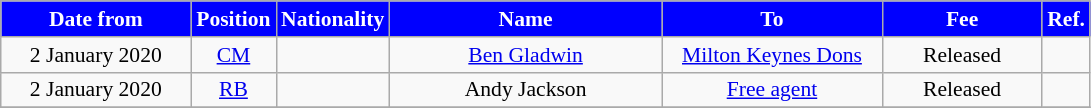<table class="wikitable"  style="text-align:center; font-size:90%; ">
<tr>
<th style="background:#0000FF; color:white; width:120px;">Date from</th>
<th style="background:#0000FF; color:white; width:50px;">Position</th>
<th style="background:#0000FF; color:white; width:50px;">Nationality</th>
<th style="background:#0000FF; color:white; width:175px;">Name</th>
<th style="background:#0000FF; color:white; width:140px;">To</th>
<th style="background:#0000FF; color:white; width:100px;">Fee</th>
<th style="background:#0000FF; color:white; width:25px;">Ref.</th>
</tr>
<tr>
<td>2 January 2020</td>
<td><a href='#'>CM</a></td>
<td></td>
<td><a href='#'>Ben Gladwin</a></td>
<td> <a href='#'>Milton Keynes Dons</a></td>
<td>Released</td>
<td></td>
</tr>
<tr>
<td>2 January 2020</td>
<td><a href='#'>RB</a></td>
<td></td>
<td>Andy Jackson</td>
<td> <a href='#'>Free agent</a></td>
<td>Released</td>
<td></td>
</tr>
<tr>
</tr>
</table>
